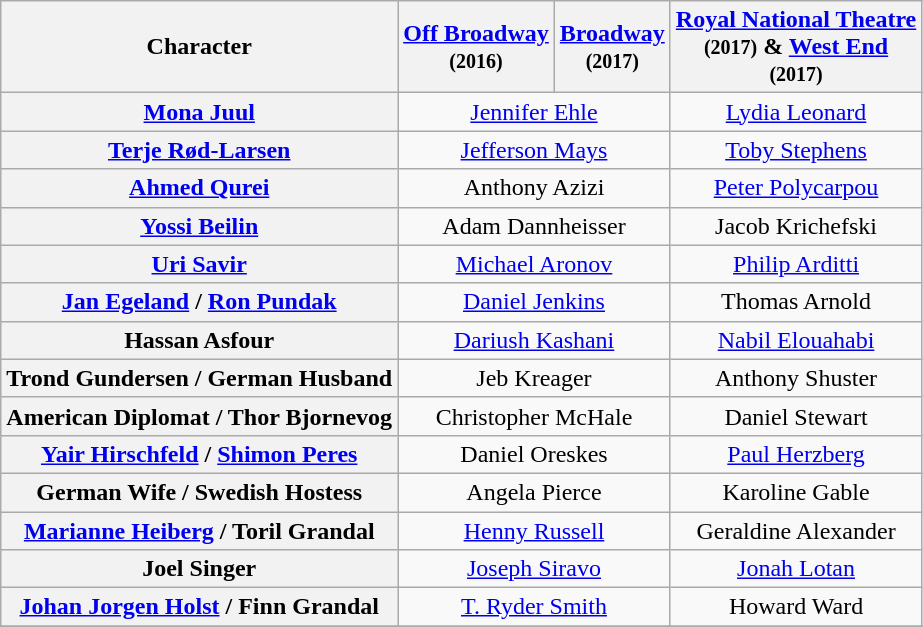<table class="wikitable" style="width:1000;">
<tr>
<th>Character</th>
<th><a href='#'>Off Broadway</a><br><small>(2016)</small></th>
<th><a href='#'>Broadway</a><br><small>(2017)</small></th>
<th><a href='#'>Royal National Theatre</a><br><small>(2017)</small> & <a href='#'>West End</a><br><small>(2017)</small></th>
</tr>
<tr>
<th><a href='#'>Mona Juul</a></th>
<td colspan='2' align=center><a href='#'>Jennifer Ehle</a></td>
<td colspan='1' align=center><a href='#'>Lydia Leonard</a></td>
</tr>
<tr>
<th><a href='#'>Terje Rød-Larsen</a></th>
<td colspan='2' align=center><a href='#'>Jefferson Mays</a></td>
<td colspan='1' align=center><a href='#'>Toby Stephens</a></td>
</tr>
<tr>
<th><a href='#'>Ahmed Qurei</a></th>
<td colspan='2' align=center>Anthony Azizi</td>
<td colspan='1' align=center><a href='#'>Peter Polycarpou</a></td>
</tr>
<tr>
<th><a href='#'>Yossi Beilin</a></th>
<td colspan='2' align=center>Adam Dannheisser</td>
<td colspan='1' align=center>Jacob Krichefski</td>
</tr>
<tr>
<th><a href='#'>Uri Savir</a></th>
<td colspan='2' align=center><a href='#'>Michael Aronov</a></td>
<td colspan='1' align=center><a href='#'>Philip Arditti</a></td>
</tr>
<tr>
<th><a href='#'>Jan Egeland</a> / <a href='#'>Ron Pundak</a></th>
<td colspan='2' align=center><a href='#'>Daniel Jenkins</a></td>
<td colspan='1' align=center>Thomas Arnold</td>
</tr>
<tr>
<th>Hassan Asfour</th>
<td colspan='2' align=center><a href='#'>Dariush Kashani</a></td>
<td colspan='1' align=center><a href='#'>Nabil Elouahabi</a></td>
</tr>
<tr>
<th>Trond Gundersen / German Husband</th>
<td colspan='2' align=center>Jeb Kreager</td>
<td colspan='1' align=center>Anthony Shuster</td>
</tr>
<tr>
<th>American Diplomat / Thor Bjornevog</th>
<td colspan='2' align=center>Christopher McHale</td>
<td colspan='1' align=center>Daniel Stewart</td>
</tr>
<tr>
<th><a href='#'>Yair Hirschfeld</a> / <a href='#'>Shimon Peres</a></th>
<td colspan='2' align=center>Daniel Oreskes</td>
<td colspan='1' align=center><a href='#'>Paul Herzberg</a></td>
</tr>
<tr>
<th>German Wife / Swedish Hostess</th>
<td colspan='2' align=center>Angela Pierce</td>
<td colspan='1' align=center>Karoline Gable</td>
</tr>
<tr>
<th><a href='#'>Marianne Heiberg</a> / Toril Grandal</th>
<td colspan='2' align=center><a href='#'>Henny Russell</a></td>
<td colspan='1' align=center>Geraldine Alexander</td>
</tr>
<tr>
<th>Joel Singer</th>
<td colspan='2' align=center><a href='#'>Joseph Siravo</a></td>
<td colspan='1' align=center><a href='#'>Jonah Lotan</a></td>
</tr>
<tr>
<th><a href='#'>Johan Jorgen Holst</a> / Finn Grandal</th>
<td colspan='2' align=center><a href='#'>T. Ryder Smith</a></td>
<td colspan='1' align=center>Howard Ward</td>
</tr>
<tr>
</tr>
</table>
